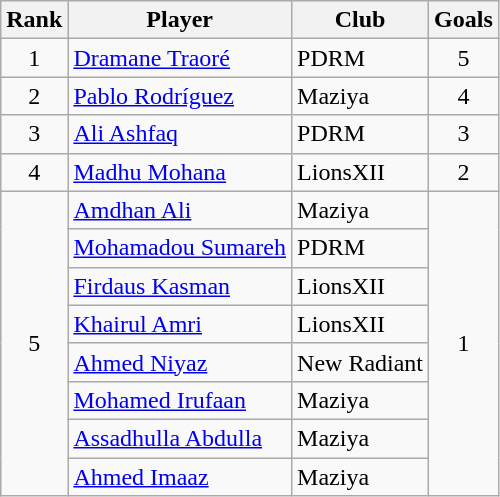<table class="wikitable" style="text-align:center">
<tr>
<th>Rank</th>
<th>Player</th>
<th>Club</th>
<th>Goals</th>
</tr>
<tr>
<td rowspan="1">1</td>
<td align="left"> <a href='#'>Dramane Traoré</a></td>
<td align="left">PDRM</td>
<td rowspan="1">5</td>
</tr>
<tr>
<td rowspan="1">2</td>
<td align="left"> <a href='#'>Pablo Rodríguez</a></td>
<td align="left">Maziya</td>
<td rowspan="1">4</td>
</tr>
<tr>
<td rowspan="1">3</td>
<td align="left"> <a href='#'>Ali Ashfaq</a></td>
<td align="left">PDRM</td>
<td rowspan="1">3</td>
</tr>
<tr>
<td rowspan="1">4</td>
<td align="left"> <a href='#'>Madhu Mohana</a></td>
<td align="left">LionsXII</td>
<td rowspan="1">2</td>
</tr>
<tr>
<td rowspan="8">5</td>
<td align="left"> <a href='#'>Amdhan Ali</a></td>
<td align="left">Maziya</td>
<td rowspan="8">1</td>
</tr>
<tr>
<td align="left"> <a href='#'>Mohamadou Sumareh</a></td>
<td align="left">PDRM</td>
</tr>
<tr>
<td align="left"> <a href='#'>Firdaus Kasman</a></td>
<td align="left">LionsXII</td>
</tr>
<tr>
<td align="left"> <a href='#'>Khairul Amri</a></td>
<td align="left">LionsXII</td>
</tr>
<tr>
<td align="left"> <a href='#'>Ahmed Niyaz</a></td>
<td align="left">New Radiant</td>
</tr>
<tr>
<td align="left"> <a href='#'>Mohamed Irufaan</a></td>
<td align="left">Maziya</td>
</tr>
<tr>
<td align="left"> <a href='#'>Assadhulla Abdulla</a></td>
<td align="left">Maziya</td>
</tr>
<tr>
<td align="left"> <a href='#'>Ahmed Imaaz</a></td>
<td align="left">Maziya</td>
</tr>
</table>
